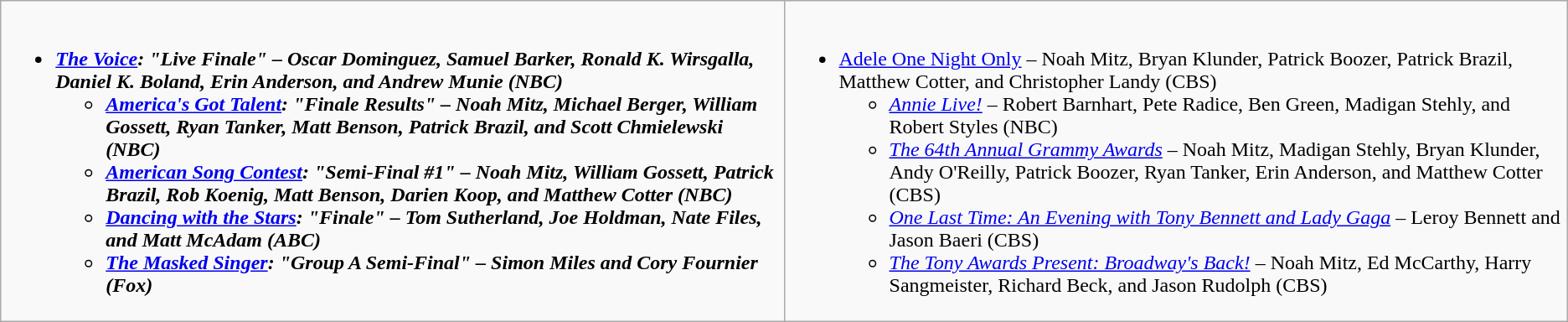<table class="wikitable">
<tr>
<td style="vertical-align:top;" width="50%"><br><ul><li><strong><em><a href='#'>The Voice</a><em>: "Live Finale" – Oscar Dominguez, Samuel Barker, Ronald K. Wirsgalla, Daniel K. Boland, Erin Anderson, and Andrew Munie (NBC)<strong><ul><li></em><a href='#'>America's Got Talent</a><em>: "Finale Results" – Noah Mitz, Michael Berger, William Gossett, Ryan Tanker, Matt Benson, Patrick Brazil, and Scott Chmielewski (NBC)</li><li></em><a href='#'>American Song Contest</a><em>: "Semi-Final #1" – Noah Mitz, William Gossett, Patrick Brazil, Rob Koenig, Matt Benson, Darien Koop, and Matthew Cotter (NBC)</li><li></em><a href='#'>Dancing with the Stars</a><em>: "Finale" – Tom Sutherland, Joe Holdman, Nate Files, and Matt McAdam (ABC)</li><li></em><a href='#'>The Masked Singer</a><em>: "Group A Semi-Final" – Simon Miles and Cory Fournier (Fox)</li></ul></li></ul></td>
<td style="vertical-align:top;" width="50%"><br><ul><li></em></strong><a href='#'>Adele One Night Only</a></em> – Noah Mitz, Bryan Klunder, Patrick Boozer, Patrick Brazil, Matthew Cotter, and Christopher Landy (CBS)</strong><ul><li><em><a href='#'>Annie Live!</a></em> – Robert Barnhart, Pete Radice, Ben Green, Madigan Stehly, and Robert Styles (NBC)</li><li><em><a href='#'>The 64th Annual Grammy Awards</a></em> – Noah Mitz, Madigan Stehly, Bryan Klunder, Andy O'Reilly, Patrick Boozer, Ryan Tanker, Erin Anderson, and Matthew Cotter (CBS)</li><li><em><a href='#'>One Last Time: An Evening with Tony Bennett and Lady Gaga</a></em> – Leroy Bennett and Jason Baeri (CBS)</li><li><em><a href='#'>The Tony Awards Present: Broadway's Back!</a></em> – Noah Mitz, Ed McCarthy, Harry Sangmeister, Richard Beck, and Jason Rudolph (CBS)</li></ul></li></ul></td>
</tr>
</table>
